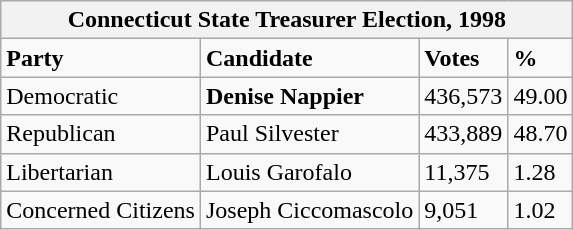<table class="wikitable">
<tr>
<th colspan="4">Connecticut State Treasurer Election, 1998</th>
</tr>
<tr>
<td><strong>Party</strong></td>
<td><strong>Candidate</strong></td>
<td><strong>Votes</strong></td>
<td><strong>%</strong></td>
</tr>
<tr>
<td>Democratic</td>
<td><strong>Denise Nappier</strong></td>
<td>436,573</td>
<td>49.00</td>
</tr>
<tr>
<td>Republican</td>
<td>Paul Silvester</td>
<td>433,889</td>
<td>48.70</td>
</tr>
<tr>
<td>Libertarian</td>
<td>Louis Garofalo</td>
<td>11,375</td>
<td>1.28</td>
</tr>
<tr>
<td>Concerned Citizens</td>
<td>Joseph Ciccomascolo</td>
<td>9,051</td>
<td>1.02</td>
</tr>
</table>
